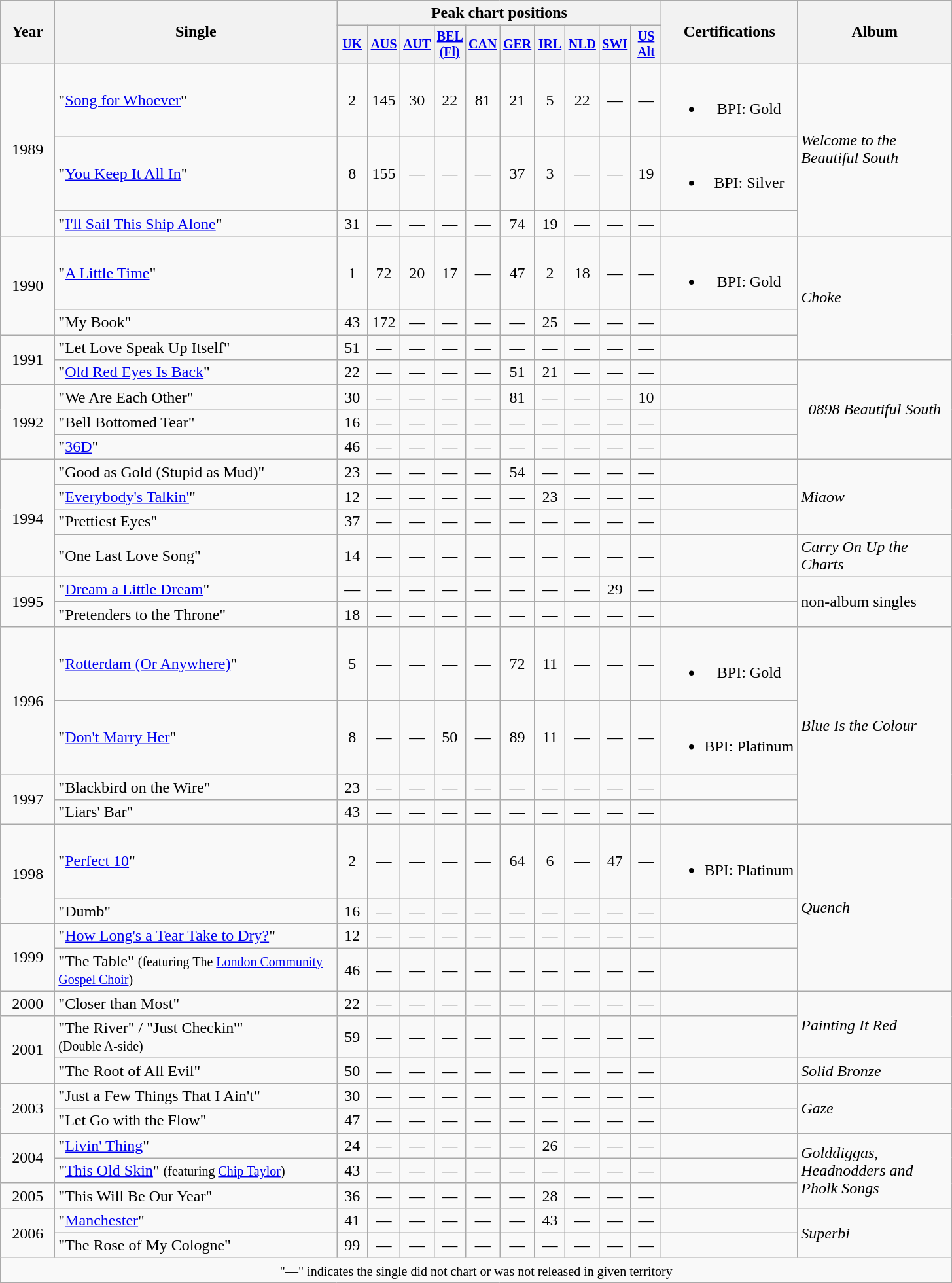<table class="wikitable" style=text-align:center;>
<tr>
<th style="width:3em" rowspan="2">Year</th>
<th rowspan="2" width="280">Single</th>
<th colspan="10">Peak chart positions</th>
<th rowspan="2">Certifications</th>
<th rowspan="2" width="150">Album</th>
</tr>
<tr style="font-size:smaller">
<th width="25"><a href='#'>UK</a><br></th>
<th width="25"><a href='#'>AUS</a><br></th>
<th width="25"><a href='#'>AUT</a><br></th>
<th width="25"><a href='#'>BEL (Fl)</a><br></th>
<th width="25"><a href='#'>CAN</a><br></th>
<th width="25"><a href='#'>GER</a><br></th>
<th width="25"><a href='#'>IRL</a><br></th>
<th width="25"><a href='#'>NLD</a><br></th>
<th width="25"><a href='#'>SWI</a><br></th>
<th width="25"><a href='#'>US Alt</a><br></th>
</tr>
<tr>
<td rowspan="3">1989</td>
<td align="left">"<a href='#'>Song for Whoever</a>"</td>
<td>2</td>
<td>145</td>
<td>30</td>
<td>22</td>
<td>81</td>
<td>21</td>
<td>5</td>
<td>22</td>
<td>—</td>
<td>—</td>
<td><br><ul><li>BPI: Gold</li></ul></td>
<td rowspan="3" align="left"><em>Welcome to the <br>Beautiful South</em></td>
</tr>
<tr>
<td align="left">"<a href='#'>You Keep It All In</a>"</td>
<td>8</td>
<td>155</td>
<td>—</td>
<td>—</td>
<td>—</td>
<td>37</td>
<td>3</td>
<td>—</td>
<td>—</td>
<td>19</td>
<td><br><ul><li>BPI: Silver</li></ul></td>
</tr>
<tr>
<td align="left">"<a href='#'>I'll Sail This Ship Alone</a>"</td>
<td>31</td>
<td>—</td>
<td>—</td>
<td>—</td>
<td>—</td>
<td>74</td>
<td>19</td>
<td>—</td>
<td>—</td>
<td>—</td>
<td></td>
</tr>
<tr>
<td rowspan="2">1990</td>
<td align="left">"<a href='#'>A Little Time</a>"</td>
<td>1</td>
<td>72</td>
<td>20</td>
<td>17</td>
<td>—</td>
<td>47</td>
<td>2</td>
<td>18</td>
<td>—</td>
<td>—</td>
<td><br><ul><li>BPI: Gold</li></ul></td>
<td rowspan="3" align="left"><em>Choke</em></td>
</tr>
<tr>
<td align="left">"My Book"</td>
<td>43</td>
<td>172</td>
<td>—</td>
<td>—</td>
<td>—</td>
<td>—</td>
<td>25</td>
<td>—</td>
<td>—</td>
<td>—</td>
<td></td>
</tr>
<tr>
<td rowspan="2">1991</td>
<td align="left">"Let Love Speak Up Itself"</td>
<td>51</td>
<td>—</td>
<td>—</td>
<td>—</td>
<td>—</td>
<td>—</td>
<td>—</td>
<td>—</td>
<td>—</td>
<td>—</td>
<td></td>
</tr>
<tr>
<td align="left">"<a href='#'>Old Red Eyes Is Back</a>"</td>
<td>22</td>
<td>—</td>
<td>—</td>
<td>—</td>
<td>—</td>
<td>51</td>
<td>21</td>
<td>—</td>
<td>—</td>
<td>—</td>
<td></td>
<td rowspan="4"><em>0898 Beautiful South</em></td>
</tr>
<tr>
<td rowspan="3">1992</td>
<td align="left">"We Are Each Other"</td>
<td>30</td>
<td>—</td>
<td>—</td>
<td>—</td>
<td>—</td>
<td>81</td>
<td>—</td>
<td>—</td>
<td>—</td>
<td>10</td>
<td></td>
</tr>
<tr>
<td align="left">"Bell Bottomed Tear"</td>
<td>16</td>
<td>—</td>
<td>—</td>
<td>—</td>
<td>—</td>
<td>—</td>
<td>—</td>
<td>—</td>
<td>—</td>
<td>—</td>
<td></td>
</tr>
<tr>
<td align="left">"<a href='#'>36D</a>"</td>
<td>46</td>
<td>—</td>
<td>—</td>
<td>—</td>
<td>—</td>
<td>—</td>
<td>—</td>
<td>—</td>
<td>—</td>
<td>—</td>
<td></td>
</tr>
<tr>
<td rowspan="4">1994</td>
<td align="left">"Good as Gold (Stupid as Mud)"</td>
<td>23</td>
<td>—</td>
<td>—</td>
<td>—</td>
<td>—</td>
<td>54</td>
<td>—</td>
<td>—</td>
<td>—</td>
<td>—</td>
<td></td>
<td rowspan="3" align="left"><em>Miaow</em></td>
</tr>
<tr>
<td align="left">"<a href='#'>Everybody's Talkin'</a>"</td>
<td>12</td>
<td>—</td>
<td>—</td>
<td>—</td>
<td>—</td>
<td>—</td>
<td>23</td>
<td>—</td>
<td>—</td>
<td>—</td>
<td></td>
</tr>
<tr>
<td align="left">"Prettiest Eyes"</td>
<td>37</td>
<td>—</td>
<td>—</td>
<td>—</td>
<td>—</td>
<td>—</td>
<td>—</td>
<td>—</td>
<td>—</td>
<td>—</td>
<td></td>
</tr>
<tr>
<td align="left">"One Last Love Song"</td>
<td>14</td>
<td>—</td>
<td>—</td>
<td>—</td>
<td>—</td>
<td>—</td>
<td>—</td>
<td>—</td>
<td>—</td>
<td>—</td>
<td></td>
<td align="left"><em>Carry On Up the Charts</em></td>
</tr>
<tr>
<td rowspan="2">1995</td>
<td align="left">"<a href='#'>Dream a Little Dream</a>"</td>
<td>—</td>
<td>—</td>
<td>—</td>
<td>—</td>
<td>—</td>
<td>—</td>
<td>—</td>
<td>—</td>
<td>29</td>
<td>—</td>
<td></td>
<td rowspan="2" align="left">non-album singles</td>
</tr>
<tr>
<td align="left">"Pretenders to the Throne"</td>
<td>18</td>
<td>—</td>
<td>—</td>
<td>—</td>
<td>—</td>
<td>—</td>
<td>—</td>
<td>—</td>
<td>—</td>
<td>—</td>
<td></td>
</tr>
<tr>
<td rowspan="2">1996</td>
<td align="left">"<a href='#'>Rotterdam (Or Anywhere)</a>"</td>
<td>5</td>
<td>—</td>
<td>—</td>
<td>—</td>
<td>—</td>
<td>72</td>
<td>11</td>
<td>—</td>
<td>—</td>
<td>—</td>
<td><br><ul><li>BPI: Gold</li></ul></td>
<td rowspan="4" align="left"><em>Blue Is the Colour</em></td>
</tr>
<tr>
<td align="left">"<a href='#'>Don't Marry Her</a>"</td>
<td>8</td>
<td>—</td>
<td>—</td>
<td>50</td>
<td>—</td>
<td>89</td>
<td>11</td>
<td>—</td>
<td>—</td>
<td>—</td>
<td><br><ul><li>BPI: Platinum</li></ul></td>
</tr>
<tr>
<td rowspan="2">1997</td>
<td align="left">"Blackbird on the Wire"</td>
<td>23</td>
<td>—</td>
<td>—</td>
<td>—</td>
<td>—</td>
<td>—</td>
<td>—</td>
<td>—</td>
<td>—</td>
<td>—</td>
<td></td>
</tr>
<tr>
<td align="left">"Liars' Bar"</td>
<td>43</td>
<td>—</td>
<td>—</td>
<td>—</td>
<td>—</td>
<td>—</td>
<td>—</td>
<td>—</td>
<td>—</td>
<td>—</td>
<td></td>
</tr>
<tr>
<td rowspan="2">1998</td>
<td align="left">"<a href='#'>Perfect 10</a>"</td>
<td>2</td>
<td>—</td>
<td>—</td>
<td>—</td>
<td>—</td>
<td>64</td>
<td>6</td>
<td>—</td>
<td>47</td>
<td>—</td>
<td><br><ul><li>BPI: Platinum</li></ul></td>
<td rowspan="4" align="left"><em>Quench</em></td>
</tr>
<tr>
<td align="left">"Dumb"</td>
<td>16</td>
<td>—</td>
<td>—</td>
<td>—</td>
<td>—</td>
<td>—</td>
<td>—</td>
<td>—</td>
<td>—</td>
<td>—</td>
<td></td>
</tr>
<tr>
<td rowspan="2">1999</td>
<td align="left">"<a href='#'>How Long's a Tear Take to Dry?</a>"</td>
<td>12</td>
<td>—</td>
<td>—</td>
<td>—</td>
<td>—</td>
<td>—</td>
<td>—</td>
<td>—</td>
<td>—</td>
<td>—</td>
<td></td>
</tr>
<tr>
<td align="left">"The Table" <small>(featuring The <a href='#'>London Community Gospel Choir</a>)</small></td>
<td>46</td>
<td>—</td>
<td>—</td>
<td>—</td>
<td>—</td>
<td>—</td>
<td>—</td>
<td>—</td>
<td>—</td>
<td>—</td>
<td></td>
</tr>
<tr>
<td>2000</td>
<td align="left">"Closer than Most"</td>
<td>22</td>
<td>—</td>
<td>—</td>
<td>—</td>
<td>—</td>
<td>—</td>
<td>—</td>
<td>—</td>
<td>—</td>
<td>—</td>
<td></td>
<td rowspan="2" align="left"><em>Painting It Red</em></td>
</tr>
<tr>
<td rowspan="2">2001</td>
<td align="left">"The River" / "Just Checkin'" <br><small>(Double A-side)</small></td>
<td>59</td>
<td>—</td>
<td>—</td>
<td>—</td>
<td>—</td>
<td>—</td>
<td>—</td>
<td>—</td>
<td>—</td>
<td>—</td>
<td></td>
</tr>
<tr>
<td align="left">"The Root of All Evil"</td>
<td>50</td>
<td>—</td>
<td>—</td>
<td>—</td>
<td>—</td>
<td>—</td>
<td>—</td>
<td>—</td>
<td>—</td>
<td>—</td>
<td></td>
<td align="left"><em>Solid Bronze</em></td>
</tr>
<tr>
<td rowspan="2">2003</td>
<td align="left">"Just a Few Things That I Ain't"</td>
<td>30</td>
<td>—</td>
<td>—</td>
<td>—</td>
<td>—</td>
<td>—</td>
<td>—</td>
<td>—</td>
<td>—</td>
<td>—</td>
<td></td>
<td rowspan="2" align="left"><em>Gaze</em></td>
</tr>
<tr>
<td align="left">"Let Go with the Flow"</td>
<td>47</td>
<td>—</td>
<td>—</td>
<td>—</td>
<td>—</td>
<td>—</td>
<td>—</td>
<td>—</td>
<td>—</td>
<td>—</td>
<td></td>
</tr>
<tr>
<td rowspan="2">2004</td>
<td align="left">"<a href='#'>Livin' Thing</a>"</td>
<td>24</td>
<td>—</td>
<td>—</td>
<td>—</td>
<td>—</td>
<td>—</td>
<td>26</td>
<td>—</td>
<td>—</td>
<td>—</td>
<td></td>
<td rowspan="3" align="left"><em>Golddiggas, Headnodders and Pholk Songs</em></td>
</tr>
<tr>
<td align="left">"<a href='#'>This Old Skin</a>" <small>(featuring <a href='#'>Chip Taylor</a>)</small></td>
<td>43</td>
<td>—</td>
<td>—</td>
<td>—</td>
<td>—</td>
<td>—</td>
<td>—</td>
<td>—</td>
<td>—</td>
<td>—</td>
<td></td>
</tr>
<tr>
<td>2005</td>
<td align="left">"This Will Be Our Year"</td>
<td>36</td>
<td>—</td>
<td>—</td>
<td>—</td>
<td>—</td>
<td>—</td>
<td>28</td>
<td>—</td>
<td>—</td>
<td>—</td>
<td></td>
</tr>
<tr>
<td rowspan="2">2006</td>
<td align="left">"<a href='#'>Manchester</a>"</td>
<td>41</td>
<td>—</td>
<td>—</td>
<td>—</td>
<td>—</td>
<td>—</td>
<td>43</td>
<td>—</td>
<td>—</td>
<td>—</td>
<td></td>
<td rowspan="2" align="left"><em>Superbi</em></td>
</tr>
<tr>
<td align="left">"The Rose of My Cologne"</td>
<td>99</td>
<td>—</td>
<td>—</td>
<td>—</td>
<td>—</td>
<td>—</td>
<td>—</td>
<td>—</td>
<td>—</td>
<td>—</td>
<td></td>
</tr>
<tr>
<td colspan="14"><small>"—" indicates the single did not chart or was not released in given territory</small></td>
</tr>
</table>
